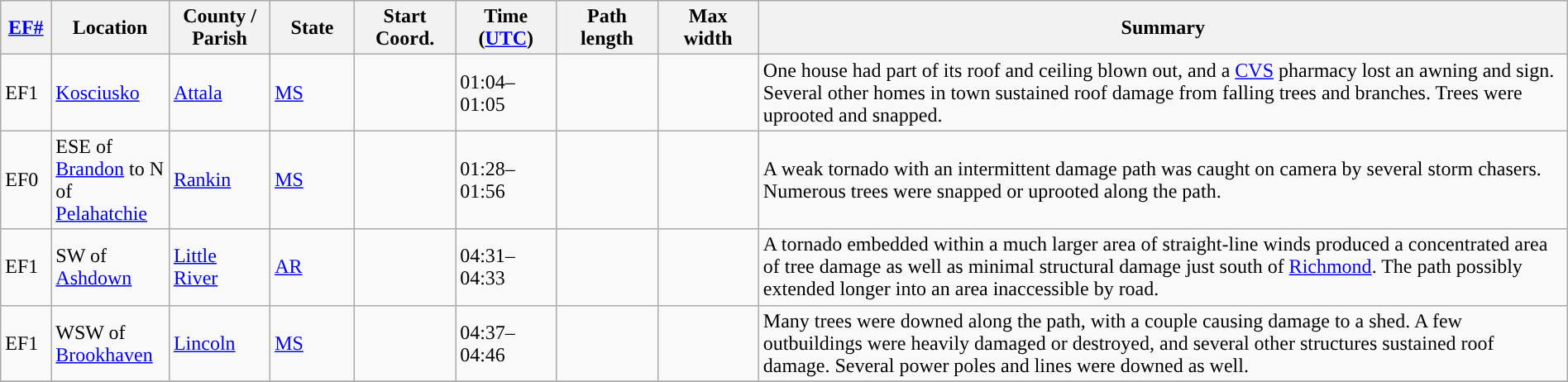<table class="wikitable sortable" style="width:100%;">
<tr>
<th scope="col"  style="width:3%; text-align:center;"><a href='#'>EF#</a></th>
<th scope="col"  style="width:7%; text-align:center;" class="unsortable">Location</th>
<th scope="col"  style="width:6%; text-align:center;" class="unsortable">County / Parish</th>
<th scope="col"  style="width:5%; text-align:center;">State</th>
<th scope="col"  style="width:6%; text-align:center;">Start Coord.</th>
<th scope="col"  style="width:6%; text-align:center;">Time (<a href='#'>UTC</a>)</th>
<th scope="col"  style="width:6%; text-align:center;">Path length</th>
<th scope="col"  style="width:6%; text-align:center;">Max width</th>
<th scope="col" class="unsortable" style="width:48%; text-align:center;">Summary</th>
</tr>
<tr>
<td>EF1</td>
<td><a href='#'>Kosciusko</a></td>
<td><a href='#'>Attala</a></td>
<td><a href='#'>MS</a></td>
<td></td>
<td>01:04–01:05</td>
<td></td>
<td></td>
<td>One house had part of its roof and ceiling blown out, and a <a href='#'>CVS</a> pharmacy lost an awning and sign. Several other homes in town sustained roof damage from falling trees and branches. Trees were uprooted and snapped.</td>
</tr>
<tr>
<td>EF0</td>
<td>ESE of <a href='#'>Brandon</a> to N of <a href='#'>Pelahatchie</a></td>
<td><a href='#'>Rankin</a></td>
<td><a href='#'>MS</a></td>
<td></td>
<td>01:28–01:56</td>
<td></td>
<td></td>
<td>A weak tornado with an intermittent damage path was caught on camera by several storm chasers. Numerous trees were snapped or uprooted along the path.</td>
</tr>
<tr>
<td>EF1</td>
<td>SW of <a href='#'>Ashdown</a></td>
<td><a href='#'>Little River</a></td>
<td><a href='#'>AR</a></td>
<td></td>
<td>04:31–04:33</td>
<td></td>
<td></td>
<td>A tornado embedded within a much larger area of straight-line winds produced a concentrated area of tree damage as well as minimal structural damage just south of <a href='#'>Richmond</a>. The path possibly extended longer into an area inaccessible by road.</td>
</tr>
<tr>
<td>EF1</td>
<td>WSW of <a href='#'>Brookhaven</a></td>
<td><a href='#'>Lincoln</a></td>
<td><a href='#'>MS</a></td>
<td></td>
<td>04:37–04:46</td>
<td></td>
<td></td>
<td>Many trees were downed along the path, with a couple causing damage to a shed. A few outbuildings were heavily damaged or destroyed, and several other structures sustained roof damage. Several power poles and lines were downed as well.</td>
</tr>
<tr>
</tr>
</table>
